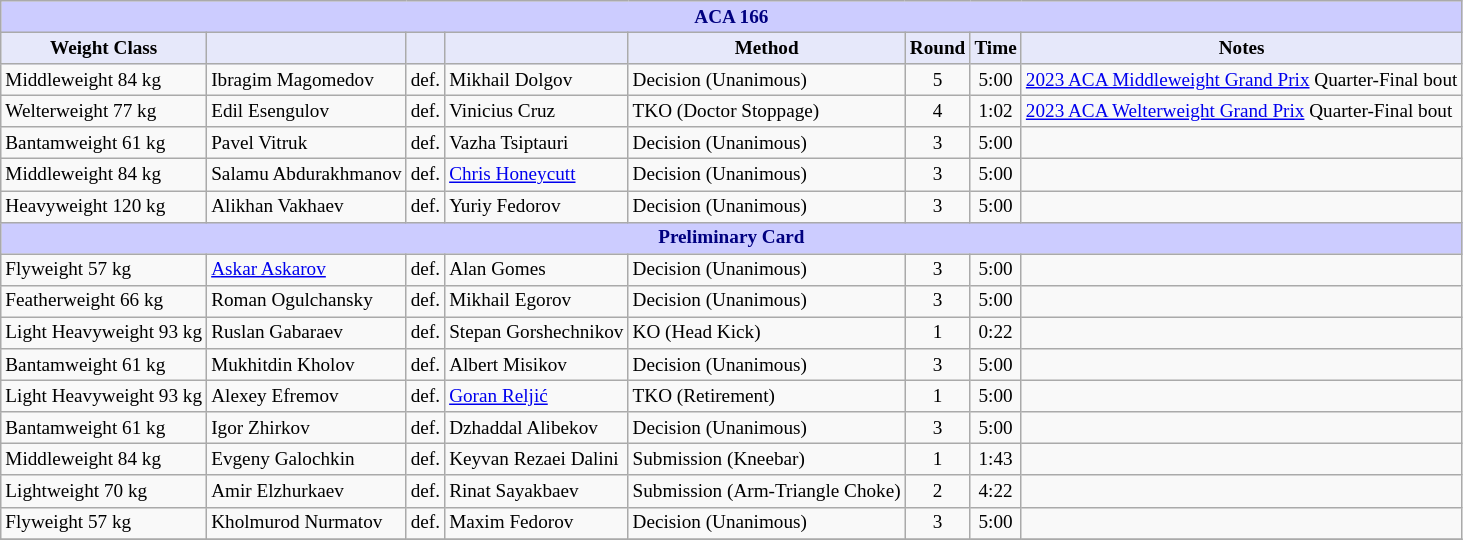<table class="wikitable" style="font-size: 80%;">
<tr>
<th colspan="8" style="background-color: #ccf; color: #000080; text-align: center;"><strong>ACA 166</strong></th>
</tr>
<tr>
<th colspan="1" style="background-color: #E6E8FA; color: #000000; text-align: center;">Weight Class</th>
<th colspan="1" style="background-color: #E6E8FA; color: #000000; text-align: center;"></th>
<th colspan="1" style="background-color: #E6E8FA; color: #000000; text-align: center;"></th>
<th colspan="1" style="background-color: #E6E8FA; color: #000000; text-align: center;"></th>
<th colspan="1" style="background-color: #E6E8FA; color: #000000; text-align: center;">Method</th>
<th colspan="1" style="background-color: #E6E8FA; color: #000000; text-align: center;">Round</th>
<th colspan="1" style="background-color: #E6E8FA; color: #000000; text-align: center;">Time</th>
<th colspan="1" style="background-color: #E6E8FA; color: #000000; text-align: center;">Notes</th>
</tr>
<tr>
<td>Middleweight 84 kg</td>
<td> Ibragim Magomedov</td>
<td>def.</td>
<td> Mikhail Dolgov</td>
<td>Decision (Unanimous)</td>
<td align=center>5</td>
<td align=center>5:00</td>
<td><a href='#'>2023 ACA Middleweight Grand Prix</a> Quarter-Final bout</td>
</tr>
<tr>
<td>Welterweight 77 kg</td>
<td> Edil Esengulov</td>
<td>def.</td>
<td> Vinicius Cruz</td>
<td>TKO (Doctor Stoppage)</td>
<td align=center>4</td>
<td align=center>1:02</td>
<td><a href='#'>2023 ACA Welterweight Grand Prix</a> Quarter-Final bout</td>
</tr>
<tr>
<td>Bantamweight 61 kg</td>
<td> Pavel Vitruk</td>
<td>def.</td>
<td> Vazha Tsiptauri</td>
<td>Decision (Unanimous)</td>
<td align=center>3</td>
<td align=center>5:00</td>
<td></td>
</tr>
<tr>
<td>Middleweight 84 kg</td>
<td> Salamu Abdurakhmanov</td>
<td>def.</td>
<td> <a href='#'>Chris Honeycutt</a></td>
<td>Decision (Unanimous)</td>
<td align=center>3</td>
<td align=center>5:00</td>
<td></td>
</tr>
<tr>
<td>Heavyweight 120 kg</td>
<td> Alikhan Vakhaev</td>
<td>def.</td>
<td> Yuriy Fedorov</td>
<td>Decision (Unanimous)</td>
<td align=center>3</td>
<td align=center>5:00</td>
<td></td>
</tr>
<tr>
<th colspan="8" style="background-color: #ccf; color: #000080; text-align: center;"><strong>Preliminary Card</strong></th>
</tr>
<tr>
<td>Flyweight 57 kg</td>
<td> <a href='#'>Askar Askarov</a></td>
<td>def.</td>
<td> Alan Gomes</td>
<td>Decision (Unanimous)</td>
<td align=center>3</td>
<td align=center>5:00</td>
<td></td>
</tr>
<tr>
<td>Featherweight 66 kg</td>
<td> Roman Ogulchansky</td>
<td>def.</td>
<td> Mikhail Egorov</td>
<td>Decision (Unanimous)</td>
<td align=center>3</td>
<td align=center>5:00</td>
<td></td>
</tr>
<tr>
<td>Light Heavyweight 93 kg</td>
<td> Ruslan Gabaraev</td>
<td>def.</td>
<td> Stepan Gorshechnikov</td>
<td>KO (Head Kick)</td>
<td align=center>1</td>
<td align=center>0:22</td>
<td></td>
</tr>
<tr>
<td>Bantamweight 61 kg</td>
<td> Mukhitdin Kholov</td>
<td>def.</td>
<td> Albert Misikov</td>
<td>Decision (Unanimous)</td>
<td align=center>3</td>
<td align=center>5:00</td>
<td></td>
</tr>
<tr>
<td>Light Heavyweight 93 kg</td>
<td> Alexey Efremov</td>
<td>def.</td>
<td> <a href='#'>Goran Reljić</a></td>
<td>TKO (Retirement)</td>
<td align=center>1</td>
<td align=center>5:00</td>
<td></td>
</tr>
<tr>
<td>Bantamweight 61 kg</td>
<td> Igor Zhirkov</td>
<td>def.</td>
<td> Dzhaddal Alibekov</td>
<td>Decision (Unanimous)</td>
<td align=center>3</td>
<td align=center>5:00</td>
<td></td>
</tr>
<tr>
<td>Middleweight 84 kg</td>
<td> Evgeny Galochkin</td>
<td>def.</td>
<td> Keyvan Rezaei Dalini</td>
<td>Submission (Kneebar)</td>
<td align=center>1</td>
<td align=center>1:43</td>
<td></td>
</tr>
<tr>
<td>Lightweight 70 kg</td>
<td> Amir Elzhurkaev</td>
<td>def.</td>
<td> Rinat Sayakbaev</td>
<td>Submission (Arm-Triangle Choke)</td>
<td align=center>2</td>
<td align=center>4:22</td>
<td></td>
</tr>
<tr>
<td>Flyweight 57 kg</td>
<td> Kholmurod Nurmatov</td>
<td>def.</td>
<td> Maxim Fedorov</td>
<td>Decision (Unanimous)</td>
<td align=center>3</td>
<td align=center>5:00</td>
<td></td>
</tr>
<tr>
</tr>
</table>
